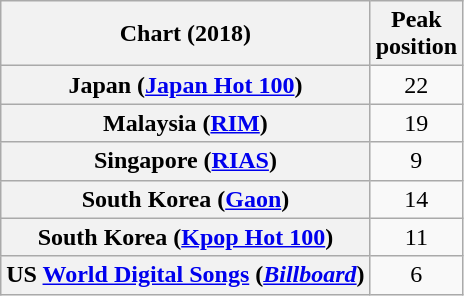<table class="wikitable sortable plainrowheaders" style="text-align:center">
<tr>
<th scope="col">Chart (2018)</th>
<th scope="col">Peak<br> position</th>
</tr>
<tr>
<th scope="row">Japan (<a href='#'>Japan Hot 100</a>)</th>
<td>22</td>
</tr>
<tr>
<th scope="row">Malaysia (<a href='#'>RIM</a>)</th>
<td>19</td>
</tr>
<tr>
<th scope="row">Singapore (<a href='#'>RIAS</a>)</th>
<td>9</td>
</tr>
<tr>
<th scope="row">South Korea (<a href='#'>Gaon</a>)</th>
<td>14</td>
</tr>
<tr>
<th scope="row">South Korea (<a href='#'>Kpop Hot 100</a>)</th>
<td>11</td>
</tr>
<tr>
<th scope="row">US <a href='#'>World Digital Songs</a> (<em><a href='#'>Billboard</a></em>)</th>
<td>6</td>
</tr>
</table>
